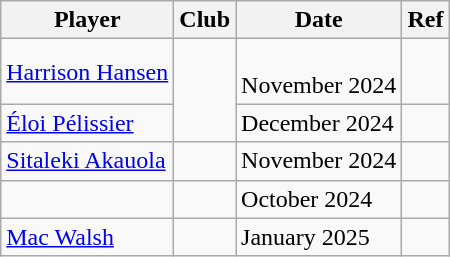<table class="wikitable">
<tr>
<th>Player</th>
<th>Club</th>
<th>Date</th>
<th>Ref</th>
</tr>
<tr>
<td> <a href='#'>Harrison Hansen</a></td>
<td rowspan=2> </td>
<td><br>November 2024</td>
<td></td>
</tr>
<tr>
<td> <a href='#'>Éloi Pélissier</a></td>
<td>December 2024</td>
<td></td>
</tr>
<tr>
<td> <a href='#'>Sitaleki Akauola</a></td>
<td> </td>
<td>November 2024</td>
<td></td>
</tr>
<tr>
<td></td>
<td> </td>
<td>October 2024</td>
<td></td>
</tr>
<tr>
<td> <a href='#'>Mac Walsh</a></td>
<td> </td>
<td>January 2025</td>
<td></td>
</tr>
</table>
